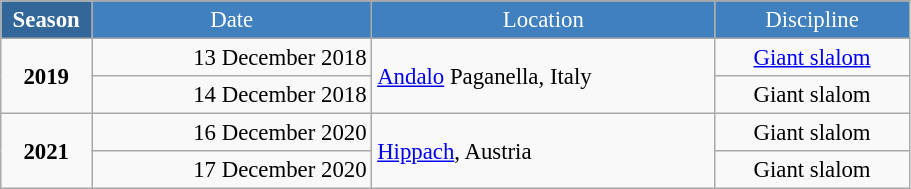<table class="wikitable"  style="font-size:95%; text-align:center; border:gray solid 1px; width:48%;">
<tr style="background:#369; color:white;">
<td rowspan="2" style="width:10%;"><strong>Season</strong></td>
</tr>
<tr style="background:#4180be; color:white;">
<td>Date</td>
<td>Location</td>
<td>Discipline</td>
</tr>
<tr>
<td rowspan=2><strong>2019</strong></td>
<td align=right>13 December 2018</td>
<td align=left rowspan=2> <a href='#'>Andalo</a> Paganella, Italy</td>
<td><a href='#'>Giant slalom</a></td>
</tr>
<tr>
<td align=right>14 December 2018</td>
<td>Giant slalom</td>
</tr>
<tr>
<td rowspan=2><strong>2021</strong></td>
<td align=right>16 December 2020</td>
<td align=left rowspan=2> <a href='#'>Hippach</a>, Austria</td>
<td>Giant slalom</td>
</tr>
<tr>
<td align=right>17 December 2020</td>
<td>Giant slalom</td>
</tr>
</table>
